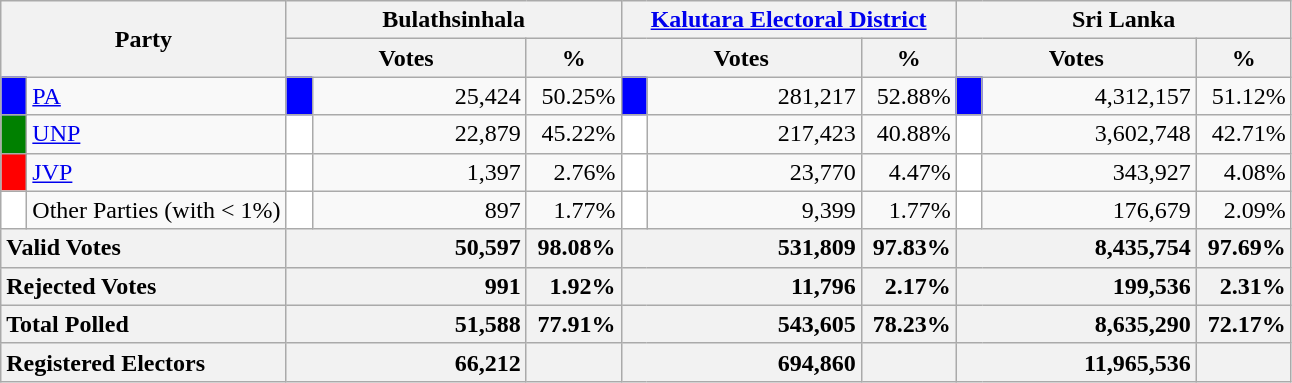<table class="wikitable">
<tr>
<th colspan="2" width="144px"rowspan="2">Party</th>
<th colspan="3" width="216px">Bulathsinhala</th>
<th colspan="3" width="216px"><a href='#'>Kalutara Electoral District</a></th>
<th colspan="3" width="216px">Sri Lanka</th>
</tr>
<tr>
<th colspan="2" width="144px">Votes</th>
<th>%</th>
<th colspan="2" width="144px">Votes</th>
<th>%</th>
<th colspan="2" width="144px">Votes</th>
<th>%</th>
</tr>
<tr>
<td style="background-color:blue;" width="10px"></td>
<td style="text-align:left;"><a href='#'>PA</a></td>
<td style="background-color:blue;" width="10px"></td>
<td style="text-align:right;">25,424</td>
<td style="text-align:right;">50.25%</td>
<td style="background-color:blue;" width="10px"></td>
<td style="text-align:right;">281,217</td>
<td style="text-align:right;">52.88%</td>
<td style="background-color:blue;" width="10px"></td>
<td style="text-align:right;">4,312,157</td>
<td style="text-align:right;">51.12%</td>
</tr>
<tr>
<td style="background-color:green;" width="10px"></td>
<td style="text-align:left;"><a href='#'>UNP</a></td>
<td style="background-color:white;" width="10px"></td>
<td style="text-align:right;">22,879</td>
<td style="text-align:right;">45.22%</td>
<td style="background-color:white;" width="10px"></td>
<td style="text-align:right;">217,423</td>
<td style="text-align:right;">40.88%</td>
<td style="background-color:white;" width="10px"></td>
<td style="text-align:right;">3,602,748</td>
<td style="text-align:right;">42.71%</td>
</tr>
<tr>
<td style="background-color:red;" width="10px"></td>
<td style="text-align:left;"><a href='#'>JVP</a></td>
<td style="background-color:white;" width="10px"></td>
<td style="text-align:right;">1,397</td>
<td style="text-align:right;">2.76%</td>
<td style="background-color:white;" width="10px"></td>
<td style="text-align:right;">23,770</td>
<td style="text-align:right;">4.47%</td>
<td style="background-color:white;" width="10px"></td>
<td style="text-align:right;">343,927</td>
<td style="text-align:right;">4.08%</td>
</tr>
<tr>
<td style="background-color:white;" width="10px"></td>
<td style="text-align:left;">Other Parties (with < 1%)</td>
<td style="background-color:white;" width="10px"></td>
<td style="text-align:right;">897</td>
<td style="text-align:right;">1.77%</td>
<td style="background-color:white;" width="10px"></td>
<td style="text-align:right;">9,399</td>
<td style="text-align:right;">1.77%</td>
<td style="background-color:white;" width="10px"></td>
<td style="text-align:right;">176,679</td>
<td style="text-align:right;">2.09%</td>
</tr>
<tr>
<th colspan="2" width="144px"style="text-align:left;">Valid Votes</th>
<th style="text-align:right;"colspan="2" width="144px">50,597</th>
<th style="text-align:right;">98.08%</th>
<th style="text-align:right;"colspan="2" width="144px">531,809</th>
<th style="text-align:right;">97.83%</th>
<th style="text-align:right;"colspan="2" width="144px">8,435,754</th>
<th style="text-align:right;">97.69%</th>
</tr>
<tr>
<th colspan="2" width="144px"style="text-align:left;">Rejected Votes</th>
<th style="text-align:right;"colspan="2" width="144px">991</th>
<th style="text-align:right;">1.92%</th>
<th style="text-align:right;"colspan="2" width="144px">11,796</th>
<th style="text-align:right;">2.17%</th>
<th style="text-align:right;"colspan="2" width="144px">199,536</th>
<th style="text-align:right;">2.31%</th>
</tr>
<tr>
<th colspan="2" width="144px"style="text-align:left;">Total Polled</th>
<th style="text-align:right;"colspan="2" width="144px">51,588</th>
<th style="text-align:right;">77.91%</th>
<th style="text-align:right;"colspan="2" width="144px">543,605</th>
<th style="text-align:right;">78.23%</th>
<th style="text-align:right;"colspan="2" width="144px">8,635,290</th>
<th style="text-align:right;">72.17%</th>
</tr>
<tr>
<th colspan="2" width="144px"style="text-align:left;">Registered Electors</th>
<th style="text-align:right;"colspan="2" width="144px">66,212</th>
<th></th>
<th style="text-align:right;"colspan="2" width="144px">694,860</th>
<th></th>
<th style="text-align:right;"colspan="2" width="144px">11,965,536</th>
<th></th>
</tr>
</table>
